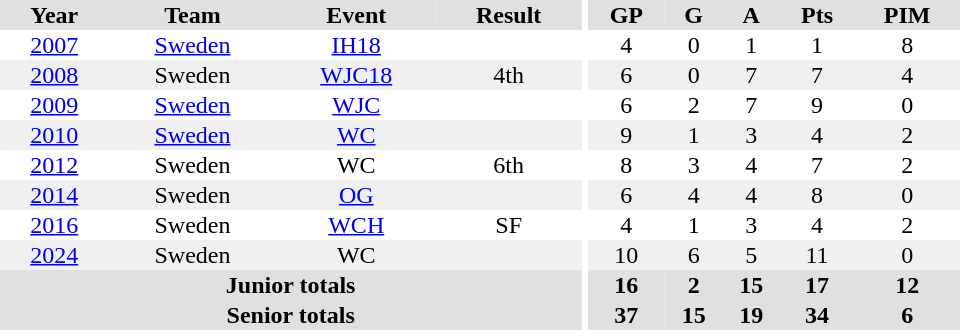<table border="0" cellpadding="1" cellspacing="0" ID="Table3" style="text-align:center; width:40em;">
<tr bgcolor="#e0e0e0">
<th>Year</th>
<th>Team</th>
<th>Event</th>
<th>Result</th>
<th rowspan="99" bgcolor="#fff"></th>
<th>GP</th>
<th>G</th>
<th>A</th>
<th>Pts</th>
<th>PIM</th>
</tr>
<tr>
<td><a href='#'>2007</a></td>
<td><a href='#'>Sweden</a></td>
<td><a href='#'>IH18</a></td>
<td></td>
<td>4</td>
<td>0</td>
<td>1</td>
<td>1</td>
<td>8</td>
</tr>
<tr bgcolor="#f0f0f0">
<td><a href='#'>2008</a></td>
<td>Sweden</td>
<td><a href='#'>WJC18</a></td>
<td>4th</td>
<td>6</td>
<td>0</td>
<td>7</td>
<td>7</td>
<td>4</td>
</tr>
<tr>
<td><a href='#'>2009</a></td>
<td><a href='#'>Sweden</a></td>
<td><a href='#'>WJC</a></td>
<td></td>
<td>6</td>
<td>2</td>
<td>7</td>
<td>9</td>
<td>0</td>
</tr>
<tr bgcolor="#f0f0f0">
<td><a href='#'>2010</a></td>
<td><a href='#'>Sweden</a></td>
<td><a href='#'>WC</a></td>
<td></td>
<td>9</td>
<td>1</td>
<td>3</td>
<td>4</td>
<td>2</td>
</tr>
<tr>
<td><a href='#'>2012</a></td>
<td>Sweden</td>
<td>WC</td>
<td>6th</td>
<td>8</td>
<td>3</td>
<td>4</td>
<td>7</td>
<td>2</td>
</tr>
<tr bgcolor="#f0f0f0">
<td><a href='#'>2014</a></td>
<td>Sweden</td>
<td><a href='#'>OG</a></td>
<td></td>
<td>6</td>
<td>4</td>
<td>4</td>
<td>8</td>
<td>0</td>
</tr>
<tr>
<td><a href='#'>2016</a></td>
<td>Sweden</td>
<td><a href='#'>WCH</a></td>
<td>SF</td>
<td>4</td>
<td>1</td>
<td>3</td>
<td>4</td>
<td>2</td>
</tr>
<tr bgcolor="#f0f0f0">
<td><a href='#'>2024</a></td>
<td>Sweden</td>
<td>WC</td>
<td></td>
<td>10</td>
<td>6</td>
<td>5</td>
<td>11</td>
<td>0</td>
</tr>
<tr bgcolor="#e0e0e0">
<th colspan="4">Junior totals</th>
<th>16</th>
<th>2</th>
<th>15</th>
<th>17</th>
<th>12</th>
</tr>
<tr bgcolor="#e0e0e0">
<th colspan="4">Senior totals</th>
<th>37</th>
<th>15</th>
<th>19</th>
<th>34</th>
<th>6</th>
</tr>
</table>
